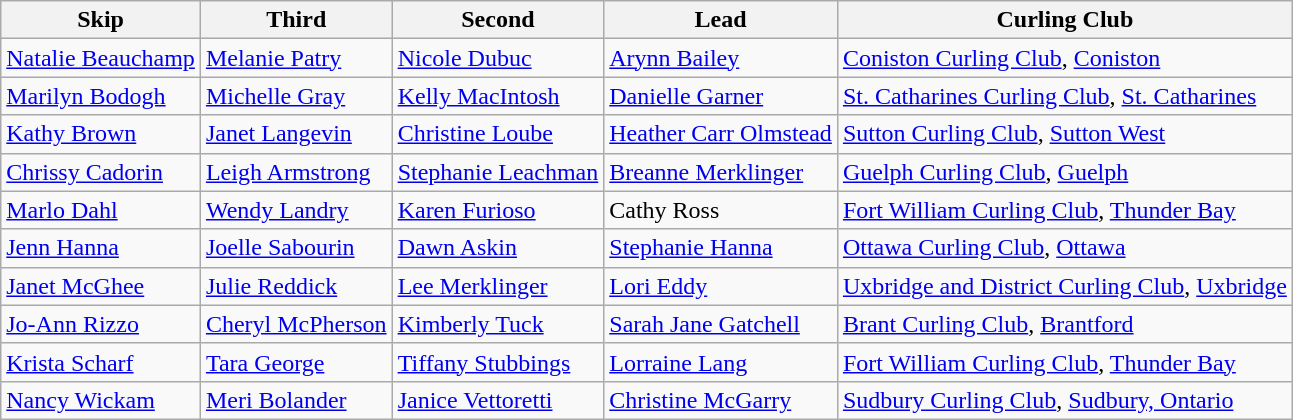<table class="wikitable">
<tr>
<th>Skip</th>
<th>Third</th>
<th>Second</th>
<th>Lead</th>
<th>Curling Club</th>
</tr>
<tr>
<td><a href='#'>Natalie Beauchamp</a></td>
<td><a href='#'>Melanie Patry</a></td>
<td><a href='#'>Nicole Dubuc</a></td>
<td><a href='#'>Arynn Bailey</a></td>
<td><a href='#'>Coniston Curling Club</a>, <a href='#'>Coniston</a></td>
</tr>
<tr>
<td><a href='#'>Marilyn Bodogh</a></td>
<td><a href='#'>Michelle Gray</a></td>
<td><a href='#'>Kelly MacIntosh</a></td>
<td><a href='#'>Danielle Garner</a></td>
<td><a href='#'>St. Catharines Curling Club</a>, <a href='#'>St. Catharines</a></td>
</tr>
<tr>
<td><a href='#'>Kathy Brown</a></td>
<td><a href='#'>Janet Langevin</a></td>
<td><a href='#'>Christine Loube</a></td>
<td><a href='#'>Heather Carr Olmstead</a></td>
<td><a href='#'>Sutton Curling Club</a>, <a href='#'>Sutton West</a></td>
</tr>
<tr>
<td><a href='#'>Chrissy Cadorin</a></td>
<td><a href='#'>Leigh Armstrong</a></td>
<td><a href='#'>Stephanie Leachman</a></td>
<td><a href='#'>Breanne Merklinger</a></td>
<td><a href='#'>Guelph Curling Club</a>, <a href='#'>Guelph</a></td>
</tr>
<tr>
<td><a href='#'>Marlo Dahl</a></td>
<td><a href='#'>Wendy Landry</a></td>
<td><a href='#'>Karen Furioso</a></td>
<td>Cathy Ross</td>
<td><a href='#'>Fort William Curling Club</a>, <a href='#'>Thunder Bay</a></td>
</tr>
<tr>
<td><a href='#'>Jenn Hanna</a></td>
<td><a href='#'>Joelle Sabourin</a></td>
<td><a href='#'>Dawn Askin</a></td>
<td><a href='#'>Stephanie Hanna</a></td>
<td><a href='#'>Ottawa Curling Club</a>, <a href='#'>Ottawa</a></td>
</tr>
<tr>
<td><a href='#'>Janet McGhee</a></td>
<td><a href='#'>Julie Reddick</a></td>
<td><a href='#'>Lee Merklinger</a></td>
<td><a href='#'>Lori Eddy</a></td>
<td><a href='#'>Uxbridge and District Curling Club</a>, <a href='#'>Uxbridge</a></td>
</tr>
<tr>
<td><a href='#'>Jo-Ann Rizzo</a></td>
<td><a href='#'>Cheryl McPherson</a></td>
<td><a href='#'>Kimberly Tuck</a></td>
<td><a href='#'>Sarah Jane Gatchell</a></td>
<td><a href='#'>Brant Curling Club</a>, <a href='#'>Brantford</a></td>
</tr>
<tr>
<td><a href='#'>Krista Scharf</a></td>
<td><a href='#'>Tara George</a></td>
<td><a href='#'>Tiffany Stubbings</a></td>
<td><a href='#'>Lorraine Lang</a></td>
<td><a href='#'>Fort William Curling Club</a>, <a href='#'>Thunder Bay</a></td>
</tr>
<tr>
<td><a href='#'>Nancy Wickam</a></td>
<td><a href='#'>Meri Bolander</a></td>
<td><a href='#'>Janice Vettoretti</a></td>
<td><a href='#'>Christine McGarry</a></td>
<td><a href='#'>Sudbury Curling Club</a>, <a href='#'>Sudbury, Ontario</a></td>
</tr>
</table>
